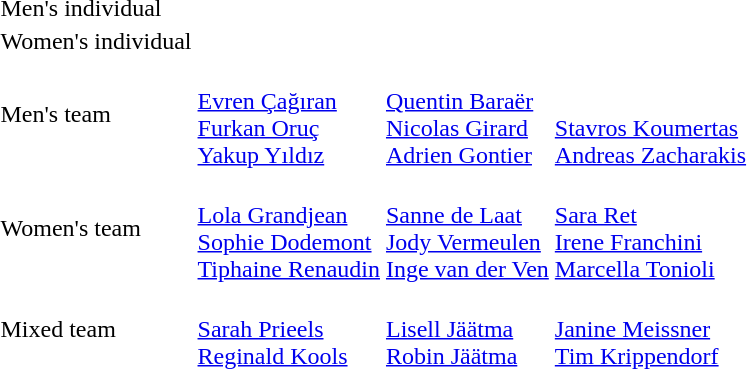<table>
<tr>
<td>Men's individual</td>
<td></td>
<td></td>
<td></td>
</tr>
<tr>
<td>Women's individual</td>
<td></td>
<td></td>
<td></td>
</tr>
<tr>
<td>Men's team</td>
<td><br><a href='#'>Evren Çağıran</a><br><a href='#'>Furkan Oruç</a><br><a href='#'>Yakup Yıldız</a></td>
<td><br><a href='#'>Quentin Baraër</a><br><a href='#'>Nicolas Girard</a><br><a href='#'>Adrien Gontier</a></td>
<td><br><br><a href='#'>Stavros Koumertas</a><br><a href='#'>Andreas Zacharakis</a></td>
</tr>
<tr>
<td>Women's team</td>
<td><br><a href='#'>Lola Grandjean</a><br><a href='#'>Sophie Dodemont</a><br><a href='#'>Tiphaine Renaudin</a></td>
<td><br><a href='#'>Sanne de Laat</a><br><a href='#'>Jody Vermeulen</a><br><a href='#'>Inge van der Ven</a></td>
<td><br><a href='#'>Sara Ret</a><br><a href='#'>Irene Franchini</a><br><a href='#'>Marcella Tonioli</a></td>
</tr>
<tr>
<td>Mixed team</td>
<td><br><a href='#'>Sarah Prieels</a><br><a href='#'>Reginald Kools</a></td>
<td><br><a href='#'>Lisell Jäätma</a><br><a href='#'>Robin Jäätma</a></td>
<td><br><a href='#'>Janine Meissner</a><br><a href='#'>Tim Krippendorf</a></td>
</tr>
</table>
